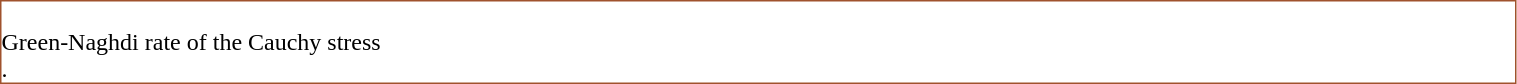<table cellspacing="0" cellpadding="0" style="margin:0em 0em 1em 0em; width:80%">
<tr>
<td colspan="2" style="width:80%; horizontal-align:right; vertical-align:top; border:1px solid Sienna; background-color:White;"><br><div>
Green-Naghdi rate of the Cauchy stress
</div>
<div>.<br></div></td>
</tr>
</table>
